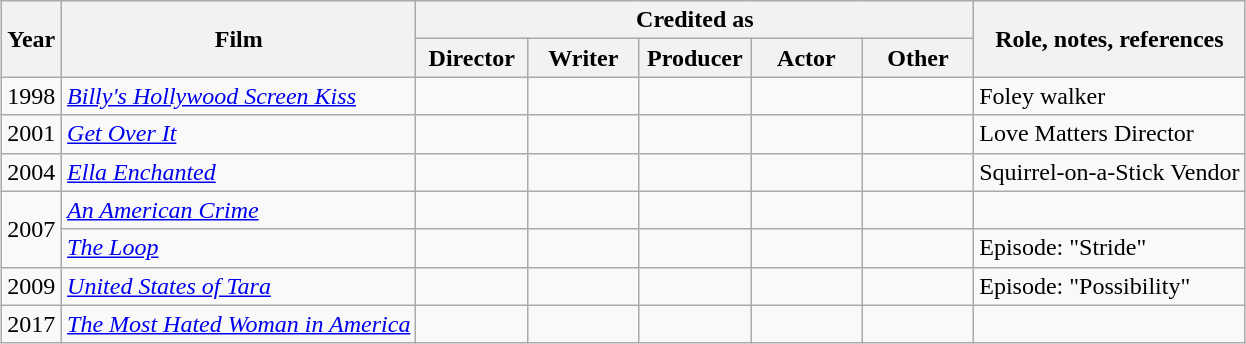<table class="wikitable" style="text-align:center; margin-left:auto; margin-right:auto">
<tr>
<th rowspan="2" style="width:33px;">Year</th>
<th rowspan="2">Film</th>
<th colspan="5">Credited as</th>
<th rowspan="2">Role, notes, references</th>
</tr>
<tr>
<th width=67>Director</th>
<th width=67>Writer</th>
<th width=67>Producer</th>
<th width=67>Actor</th>
<th width=67>Other</th>
</tr>
<tr>
<td>1998</td>
<td style="text-align:left;"><em><a href='#'>Billy's Hollywood Screen Kiss</a></em></td>
<td></td>
<td></td>
<td></td>
<td></td>
<td></td>
<td style="text-align:left;">Foley walker</td>
</tr>
<tr>
<td>2001</td>
<td style="text-align:left;"><em><a href='#'>Get Over It</a></em></td>
<td></td>
<td></td>
<td></td>
<td></td>
<td></td>
<td style="text-align:left;">Love Matters Director</td>
</tr>
<tr>
<td>2004</td>
<td style="text-align:left;"><em><a href='#'>Ella Enchanted</a></em></td>
<td></td>
<td></td>
<td></td>
<td></td>
<td></td>
<td style="text-align:left;">Squirrel-on-a-Stick Vendor</td>
</tr>
<tr>
<td rowspan="2">2007</td>
<td style="text-align:left;"><em><a href='#'>An American Crime</a></em></td>
<td></td>
<td></td>
<td></td>
<td></td>
<td></td>
<td></td>
</tr>
<tr>
<td style="text-align:left;"><em><a href='#'>The Loop</a></em></td>
<td></td>
<td></td>
<td></td>
<td></td>
<td></td>
<td style="text-align:left;">Episode: "Stride"</td>
</tr>
<tr>
<td>2009</td>
<td style="text-align:left;"><em><a href='#'>United States of Tara</a></em></td>
<td></td>
<td></td>
<td></td>
<td></td>
<td></td>
<td style="text-align:left;">Episode: "Possibility"</td>
</tr>
<tr>
<td>2017</td>
<td style="text-align:left;"><em><a href='#'>The Most Hated Woman in America</a></em></td>
<td></td>
<td></td>
<td></td>
<td></td>
<td></td>
<td></td>
</tr>
</table>
